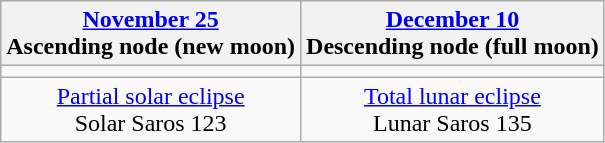<table class="wikitable">
<tr>
<th><a href='#'>November 25</a><br>Ascending node (new moon)<br></th>
<th><a href='#'>December 10</a><br>Descending node (full moon)<br></th>
</tr>
<tr>
<td></td>
<td></td>
</tr>
<tr align=center>
<td><a href='#'>Partial solar eclipse</a><br>Solar Saros 123</td>
<td><a href='#'>Total lunar eclipse</a><br>Lunar Saros 135</td>
</tr>
</table>
